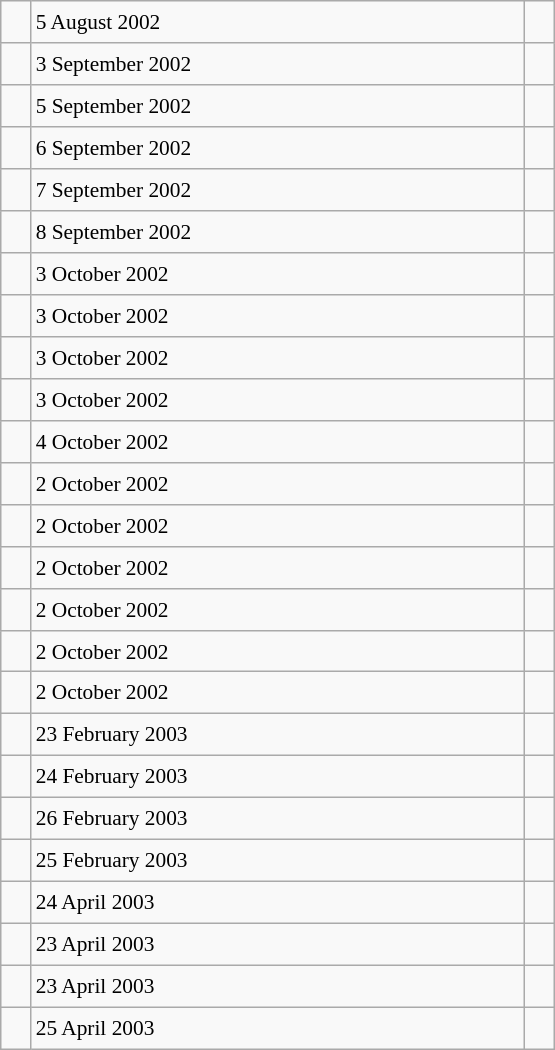<table class="wikitable" style="font-size: 89%; float: left; width: 26em; margin-right: 1em; height: 700px">
<tr>
<td></td>
<td>5 August 2002</td>
<td></td>
</tr>
<tr>
<td></td>
<td>3 September 2002</td>
<td></td>
</tr>
<tr>
<td></td>
<td>5 September 2002</td>
<td></td>
</tr>
<tr>
<td></td>
<td>6 September 2002</td>
<td></td>
</tr>
<tr>
<td></td>
<td>7 September 2002</td>
<td></td>
</tr>
<tr>
<td></td>
<td>8 September 2002</td>
<td></td>
</tr>
<tr>
<td></td>
<td>3 October 2002</td>
<td></td>
</tr>
<tr>
<td></td>
<td>3 October 2002</td>
<td></td>
</tr>
<tr>
<td></td>
<td>3 October 2002</td>
<td></td>
</tr>
<tr>
<td></td>
<td>3 October 2002</td>
<td></td>
</tr>
<tr>
<td></td>
<td>4 October 2002</td>
<td></td>
</tr>
<tr>
<td></td>
<td>2 October 2002</td>
<td></td>
</tr>
<tr>
<td></td>
<td>2 October 2002</td>
<td></td>
</tr>
<tr>
<td></td>
<td>2 October 2002</td>
<td></td>
</tr>
<tr>
<td></td>
<td>2 October 2002</td>
<td></td>
</tr>
<tr>
<td></td>
<td>2 October 2002</td>
<td></td>
</tr>
<tr>
<td></td>
<td>2 October 2002</td>
<td></td>
</tr>
<tr>
<td></td>
<td>23 February 2003</td>
<td></td>
</tr>
<tr>
<td></td>
<td>24 February 2003</td>
<td></td>
</tr>
<tr>
<td></td>
<td>26 February 2003</td>
<td></td>
</tr>
<tr>
<td></td>
<td>25 February 2003</td>
<td></td>
</tr>
<tr>
<td></td>
<td>24 April 2003</td>
<td></td>
</tr>
<tr>
<td></td>
<td>23 April 2003</td>
<td></td>
</tr>
<tr>
<td></td>
<td>23 April 2003</td>
<td></td>
</tr>
<tr>
<td></td>
<td>25 April 2003</td>
<td></td>
</tr>
</table>
